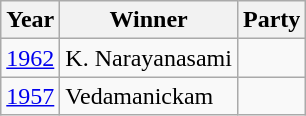<table class="wikitable sortable">
<tr>
<th>Year</th>
<th>Winner</th>
<th colspan="2">Party</th>
</tr>
<tr>
<td><a href='#'>1962</a></td>
<td>K. Narayanasami</td>
<td></td>
</tr>
<tr>
<td><a href='#'>1957</a></td>
<td>Vedamanickam</td>
<td></td>
</tr>
</table>
